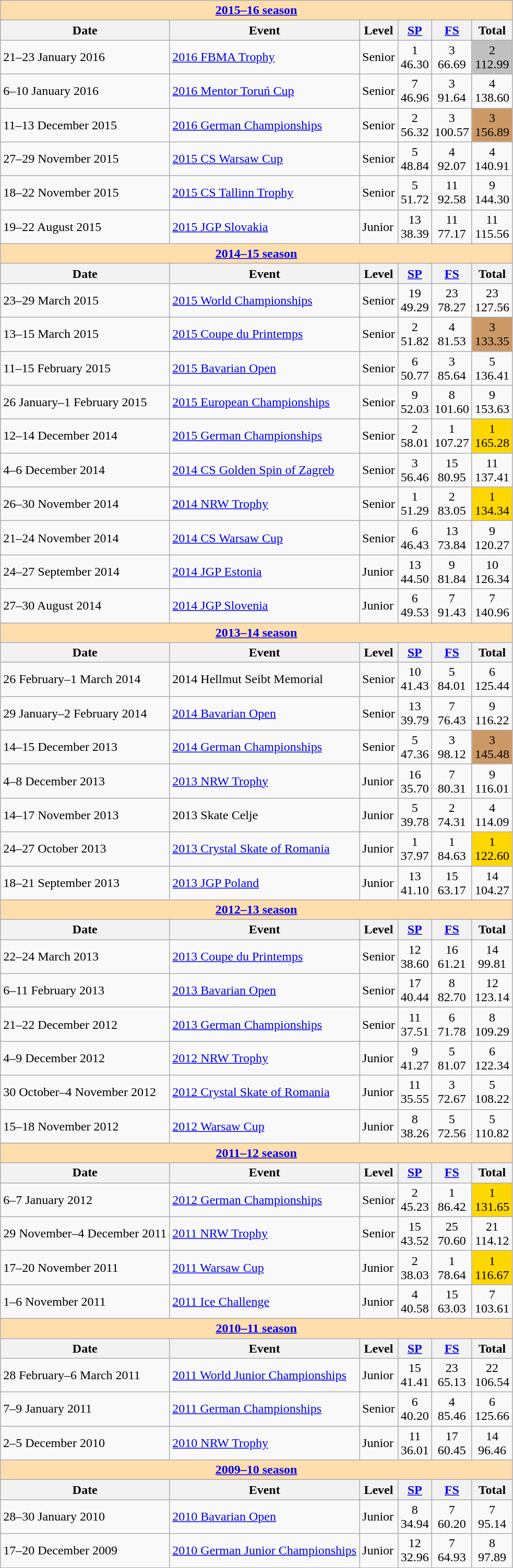<table class="wikitable">
<tr>
<th colspan="6" style="background:#ffdead;"><a href='#'>2015–16 season</a></th>
</tr>
<tr>
<th>Date</th>
<th>Event</th>
<th>Level</th>
<th><a href='#'>SP</a></th>
<th><a href='#'>FS</a></th>
<th>Total</th>
</tr>
<tr>
<td>21–23 January 2016</td>
<td><a href='#'>2016 FBMA Trophy</a></td>
<td>Senior</td>
<td align=center>1 <br> 46.30</td>
<td align=center>3 <br> 66.69</td>
<td align=center bgcolor=silver>2 <br> 112.99</td>
</tr>
<tr>
<td>6–10 January 2016</td>
<td><a href='#'>2016 Mentor Toruń Cup</a></td>
<td>Senior</td>
<td align=center>7 <br> 46.96</td>
<td align=center>3 <br> 91.64</td>
<td align=center>4 <br> 138.60</td>
</tr>
<tr>
<td>11–13 December 2015</td>
<td><a href='#'>2016 German Championships</a></td>
<td>Senior</td>
<td align=center>2 <br> 56.32</td>
<td align=center>3 <br> 100.57</td>
<td align=center bgcolor=cc9966>3 <br> 156.89</td>
</tr>
<tr>
<td>27–29 November 2015</td>
<td><a href='#'>2015 CS Warsaw Cup</a></td>
<td>Senior</td>
<td align=center>5 <br> 48.84</td>
<td align=center>4 <br> 92.07</td>
<td align=center>4 <br> 140.91</td>
</tr>
<tr>
<td>18–22 November 2015</td>
<td><a href='#'>2015 CS Tallinn Trophy</a></td>
<td>Senior</td>
<td align=center>5 <br> 51.72</td>
<td align=center>11 <br> 92.58</td>
<td align=center>9 <br> 144.30</td>
</tr>
<tr>
<td>19–22 August 2015</td>
<td><a href='#'>2015 JGP Slovakia</a></td>
<td>Junior</td>
<td align=center>13 <br> 38.39</td>
<td align=center>11 <br> 77.17</td>
<td align=center>11 <br> 115.56</td>
</tr>
<tr>
<th colspan="6" style="background:#ffdead;"><a href='#'>2014–15 season</a></th>
</tr>
<tr>
<th>Date</th>
<th>Event</th>
<th>Level</th>
<th><a href='#'>SP</a></th>
<th><a href='#'>FS</a></th>
<th>Total</th>
</tr>
<tr>
<td>23–29 March 2015</td>
<td><a href='#'>2015 World Championships</a></td>
<td>Senior</td>
<td align=center>19 <br> 49.29</td>
<td align=center>23 <br> 78.27</td>
<td align=center>23 <br> 127.56</td>
</tr>
<tr>
<td>13–15 March 2015</td>
<td><a href='#'>2015 Coupe du Printemps</a></td>
<td>Senior</td>
<td align=center>2 <br> 51.82</td>
<td align=center>4 <br> 81.53</td>
<td align=center bgcolor=cc9966>3 <br> 133.35</td>
</tr>
<tr>
<td>11–15 February 2015</td>
<td><a href='#'>2015 Bavarian Open</a></td>
<td>Senior</td>
<td align=center>6 <br> 50.77</td>
<td align=center>3 <br> 85.64</td>
<td align=center>5 <br> 136.41</td>
</tr>
<tr>
<td>26 January–1 February 2015</td>
<td><a href='#'>2015 European Championships</a></td>
<td>Senior</td>
<td align=center>9 <br> 52.03</td>
<td align=center>8 <br> 101.60</td>
<td align=center>9 <br> 153.63</td>
</tr>
<tr>
<td>12–14 December 2014</td>
<td><a href='#'>2015 German Championships</a></td>
<td>Senior</td>
<td align=center>2 <br> 58.01</td>
<td align=center>1 <br> 107.27</td>
<td align=center bgcolor=gold>1 <br> 165.28</td>
</tr>
<tr>
<td>4–6 December 2014</td>
<td><a href='#'>2014 CS Golden Spin of Zagreb</a></td>
<td>Senior</td>
<td align=center>3 <br> 56.46</td>
<td align=center>15 <br> 80.95</td>
<td align=center>11 <br> 137.41</td>
</tr>
<tr>
<td>26–30 November 2014</td>
<td><a href='#'>2014 NRW Trophy</a></td>
<td>Senior</td>
<td align=center>1 <br> 51.29</td>
<td align=center>2 <br> 83.05</td>
<td align=center bgcolor=gold>1 <br> 134.34</td>
</tr>
<tr>
<td>21–24 November 2014</td>
<td><a href='#'>2014 CS Warsaw Cup</a></td>
<td>Senior</td>
<td align=center>6 <br> 46.43</td>
<td align=center>13 <br> 73.84</td>
<td align=center>9 <br> 120.27</td>
</tr>
<tr>
<td>24–27 September 2014</td>
<td><a href='#'>2014 JGP Estonia</a></td>
<td>Junior</td>
<td align=center>13 <br> 44.50</td>
<td align=center>9 <br> 81.84</td>
<td align=center>10 <br> 126.34</td>
</tr>
<tr>
<td>27–30 August 2014</td>
<td><a href='#'>2014 JGP Slovenia</a></td>
<td>Junior</td>
<td align=center>6 <br> 49.53</td>
<td align=center>7 <br> 91.43</td>
<td align=center>7 <br> 140.96</td>
</tr>
<tr>
<th colspan="6" style="background:#ffdead;"><a href='#'>2013–14 season</a></th>
</tr>
<tr>
<th>Date</th>
<th>Event</th>
<th>Level</th>
<th><a href='#'>SP</a></th>
<th><a href='#'>FS</a></th>
<th>Total</th>
</tr>
<tr>
<td>26 February–1 March 2014</td>
<td>2014 Hellmut Seibt Memorial</td>
<td>Senior</td>
<td align=center>10 <br> 41.43</td>
<td align=center>5 <br> 84.01</td>
<td align=center>6 <br> 125.44</td>
</tr>
<tr>
<td>29 January–2 February 2014</td>
<td><a href='#'>2014 Bavarian Open</a></td>
<td>Senior</td>
<td align=center>13 <br> 39.79</td>
<td align=center>7 <br> 76.43</td>
<td align=center>9 <br> 116.22</td>
</tr>
<tr>
<td>14–15 December 2013</td>
<td><a href='#'>2014 German Championships</a></td>
<td>Senior</td>
<td align=center>5 <br> 47.36</td>
<td align=center>3 <br> 98.12</td>
<td align=center bgcolor=cc9966>3 <br> 145.48</td>
</tr>
<tr>
<td>4–8 December 2013</td>
<td><a href='#'>2013 NRW Trophy</a></td>
<td>Junior</td>
<td align=center>16 <br> 35.70</td>
<td align=center>7 <br> 80.31</td>
<td align=center>9 <br> 116.01</td>
</tr>
<tr>
<td>14–17 November 2013</td>
<td>2013 Skate Celje</td>
<td>Junior</td>
<td align=center>5 <br> 39.78</td>
<td align=center>2 <br> 74.31</td>
<td align=center>4 <br> 114.09</td>
</tr>
<tr>
<td>24–27 October 2013</td>
<td><a href='#'>2013 Crystal Skate of Romania</a></td>
<td>Junior</td>
<td align=center>1 <br> 37.97</td>
<td align=center>1 <br> 84.63</td>
<td align=center bgcolor=gold>1 <br> 122.60</td>
</tr>
<tr>
<td>18–21 September 2013</td>
<td><a href='#'>2013 JGP Poland</a></td>
<td>Junior</td>
<td align=center>13 <br> 41.10</td>
<td align=center>15 <br> 63.17</td>
<td align=center>14 <br> 104.27</td>
</tr>
<tr>
<th colspan="6" style="background:#ffdead;"><a href='#'>2012–13 season</a></th>
</tr>
<tr>
<th>Date</th>
<th>Event</th>
<th>Level</th>
<th><a href='#'>SP</a></th>
<th><a href='#'>FS</a></th>
<th>Total</th>
</tr>
<tr>
<td>22–24 March 2013</td>
<td><a href='#'>2013 Coupe du Printemps</a></td>
<td>Senior</td>
<td align=center>12 <br> 38.60</td>
<td align=center>16 <br> 61.21</td>
<td align=center>14 <br> 99.81</td>
</tr>
<tr>
<td>6–11 February 2013</td>
<td><a href='#'>2013 Bavarian Open</a></td>
<td>Senior</td>
<td align=center>17 <br> 40.44</td>
<td align=center>8 <br> 82.70</td>
<td align=center>12 <br> 123.14</td>
</tr>
<tr>
<td>21–22 December 2012</td>
<td><a href='#'>2013 German Championships</a></td>
<td>Senior</td>
<td align=center>11 <br> 37.51</td>
<td align=center>6 <br> 71.78</td>
<td align=center>8 <br> 109.29</td>
</tr>
<tr>
<td>4–9 December 2012</td>
<td><a href='#'>2012 NRW Trophy</a></td>
<td>Junior</td>
<td align=center>9 <br> 41.27</td>
<td align=center>5 <br> 81.07</td>
<td align=center>6 <br> 122.34</td>
</tr>
<tr>
<td>30 October–4 November 2012</td>
<td><a href='#'>2012 Crystal Skate of Romania</a></td>
<td>Junior</td>
<td align=center>11 <br> 35.55</td>
<td align=center>3 <br> 72.67</td>
<td align=center>5 <br> 108.22</td>
</tr>
<tr>
<td>15–18 November 2012</td>
<td><a href='#'>2012 Warsaw Cup</a></td>
<td>Junior</td>
<td align=center>8 <br> 38.26</td>
<td align=center>5 <br> 72.56</td>
<td align=center>5 <br> 110.82</td>
</tr>
<tr>
<th colspan="6" style="background:#ffdead;"><a href='#'>2011–12 season</a></th>
</tr>
<tr>
<th>Date</th>
<th>Event</th>
<th>Level</th>
<th><a href='#'>SP</a></th>
<th><a href='#'>FS</a></th>
<th>Total</th>
</tr>
<tr>
<td>6–7 January 2012</td>
<td><a href='#'>2012 German Championships</a></td>
<td>Senior</td>
<td align=center>2 <br> 45.23</td>
<td align=center>1 <br> 86.42</td>
<td align=center bgcolor=gold>1 <br> 131.65</td>
</tr>
<tr>
<td>29 November–4 December 2011</td>
<td><a href='#'>2011 NRW Trophy</a></td>
<td>Senior</td>
<td align=center>15 <br> 43.52</td>
<td align=center>25 <br> 70.60</td>
<td align=center>21 <br> 114.12</td>
</tr>
<tr>
<td>17–20 November 2011</td>
<td><a href='#'>2011 Warsaw Cup</a></td>
<td>Junior</td>
<td align=center>2 <br> 38.03</td>
<td align=center>1 <br> 78.64</td>
<td align=center bgcolor=gold>1 <br> 116.67</td>
</tr>
<tr>
<td>1–6 November 2011</td>
<td><a href='#'>2011 Ice Challenge</a></td>
<td>Junior</td>
<td align=center>4 <br> 40.58</td>
<td align=center>15 <br> 63.03</td>
<td align=center>7 <br> 103.61</td>
</tr>
<tr>
<th colspan="6" style="background:#ffdead;"><a href='#'>2010–11 season</a></th>
</tr>
<tr>
<th>Date</th>
<th>Event</th>
<th>Level</th>
<th><a href='#'>SP</a></th>
<th><a href='#'>FS</a></th>
<th>Total</th>
</tr>
<tr>
<td>28 February–6 March 2011</td>
<td><a href='#'>2011 World Junior Championships</a></td>
<td>Junior</td>
<td align=center>15 <br> 41.41</td>
<td align=center>23 <br> 65.13</td>
<td align=center>22 <br> 106.54</td>
</tr>
<tr>
<td>7–9 January 2011</td>
<td><a href='#'>2011 German Championships</a></td>
<td>Senior</td>
<td align=center>6 <br> 40.20</td>
<td align=center>4 <br> 85.46</td>
<td align=center>6 <br> 125.66</td>
</tr>
<tr>
<td>2–5 December 2010</td>
<td><a href='#'>2010 NRW Trophy</a></td>
<td>Junior</td>
<td align=center>11 <br> 36.01</td>
<td align=center>17 <br> 60.45</td>
<td align=center>14 <br> 96.46</td>
</tr>
<tr>
<th colspan="6" style="background:#ffdead;"><a href='#'>2009–10 season</a></th>
</tr>
<tr>
<th>Date</th>
<th>Event</th>
<th>Level</th>
<th><a href='#'>SP</a></th>
<th><a href='#'>FS</a></th>
<th>Total</th>
</tr>
<tr>
<td>28–30 January 2010</td>
<td><a href='#'>2010 Bavarian Open</a></td>
<td>Junior</td>
<td align=center>8 <br> 34.94</td>
<td align=center>7 <br> 60.20</td>
<td align=center>7 <br> 95.14</td>
</tr>
<tr>
<td>17–20 December 2009</td>
<td><a href='#'>2010 German Junior Championships</a></td>
<td>Junior</td>
<td align=center>12 <br> 32.96</td>
<td align=center>7 <br> 64.93</td>
<td align=center>8 <br> 97.89</td>
</tr>
</table>
